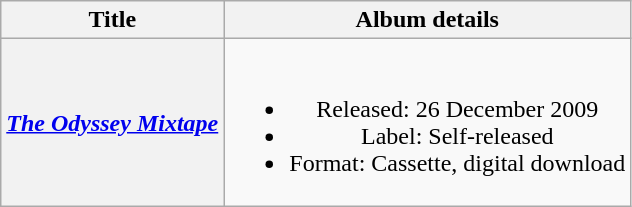<table class="wikitable plainrowheaders" style="text-align:center;">
<tr>
<th>Title</th>
<th>Album details</th>
</tr>
<tr>
<th scope="row"><em><a href='#'>The Odyssey Mixtape</a></em></th>
<td><br><ul><li>Released: 26 December 2009</li><li>Label: Self-released</li><li>Format: Cassette, digital download</li></ul></td>
</tr>
</table>
